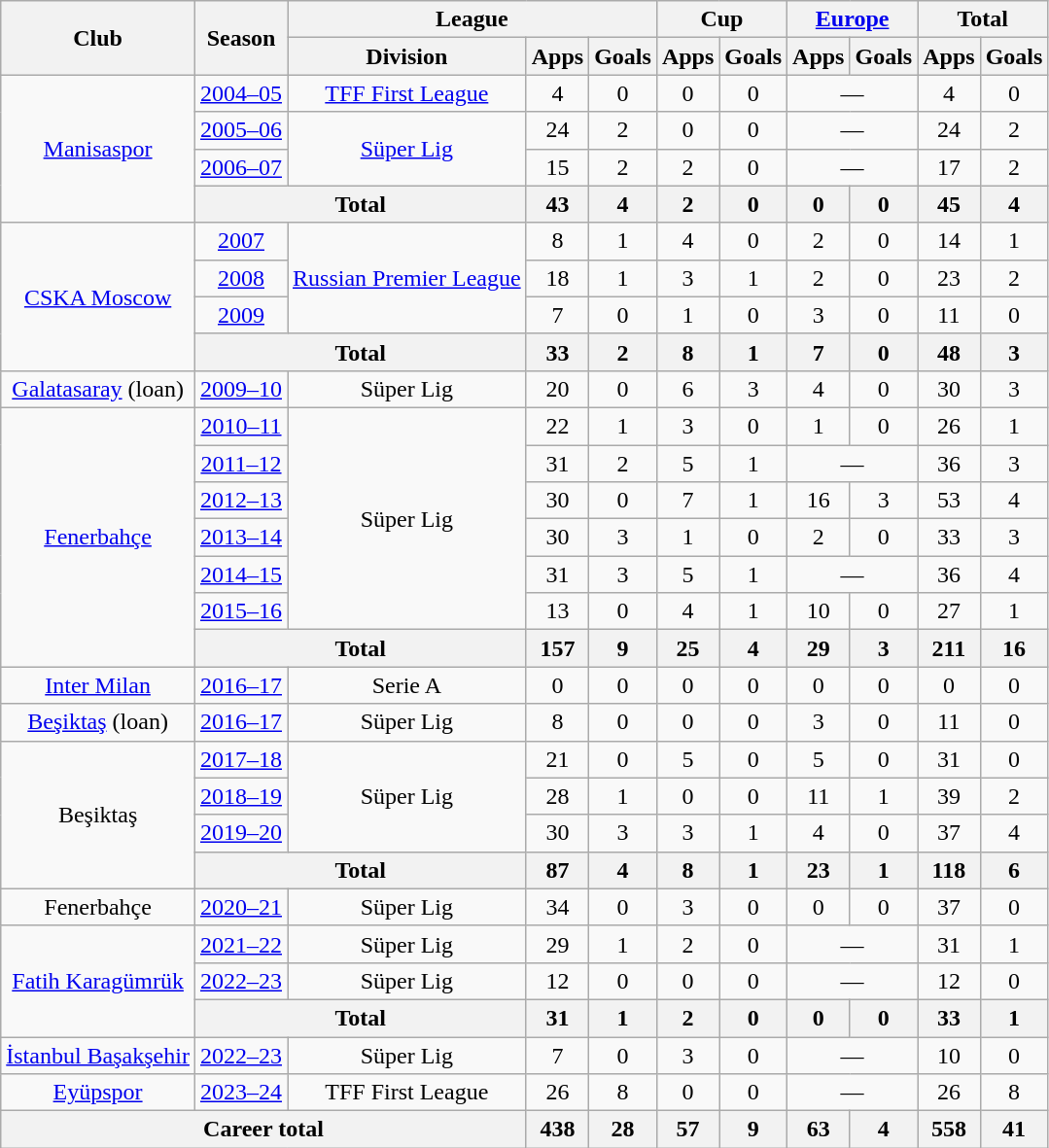<table class="wikitable" style="text-align:center">
<tr>
<th rowspan="2">Club</th>
<th rowspan="2">Season</th>
<th colspan="3">League</th>
<th colspan="2">Cup</th>
<th colspan="2"><a href='#'>Europe</a></th>
<th colspan="2">Total</th>
</tr>
<tr>
<th>Division</th>
<th>Apps</th>
<th>Goals</th>
<th>Apps</th>
<th>Goals</th>
<th>Apps</th>
<th>Goals</th>
<th>Apps</th>
<th>Goals</th>
</tr>
<tr>
<td rowspan="4"><a href='#'>Manisaspor</a></td>
<td><a href='#'>2004–05</a></td>
<td><a href='#'>TFF First League</a></td>
<td>4</td>
<td>0</td>
<td>0</td>
<td>0</td>
<td colspan="2">—</td>
<td>4</td>
<td>0</td>
</tr>
<tr>
<td><a href='#'>2005–06</a></td>
<td rowspan="2"><a href='#'>Süper Lig</a></td>
<td>24</td>
<td>2</td>
<td>0</td>
<td>0</td>
<td colspan="2">—</td>
<td>24</td>
<td>2</td>
</tr>
<tr>
<td><a href='#'>2006–07</a></td>
<td>15</td>
<td>2</td>
<td>2</td>
<td>0</td>
<td colspan="2">—</td>
<td>17</td>
<td>2</td>
</tr>
<tr>
<th colspan="2">Total</th>
<th>43</th>
<th>4</th>
<th>2</th>
<th>0</th>
<th>0</th>
<th>0</th>
<th>45</th>
<th>4</th>
</tr>
<tr>
<td rowspan="4"><a href='#'>CSKA Moscow</a></td>
<td><a href='#'>2007</a></td>
<td rowspan="3"><a href='#'>Russian Premier League</a></td>
<td>8</td>
<td>1</td>
<td>4</td>
<td>0</td>
<td>2</td>
<td>0</td>
<td>14</td>
<td>1</td>
</tr>
<tr>
<td><a href='#'>2008</a></td>
<td>18</td>
<td>1</td>
<td>3</td>
<td>1</td>
<td>2</td>
<td>0</td>
<td>23</td>
<td>2</td>
</tr>
<tr>
<td><a href='#'>2009</a></td>
<td>7</td>
<td>0</td>
<td>1</td>
<td>0</td>
<td>3</td>
<td>0</td>
<td>11</td>
<td>0</td>
</tr>
<tr>
<th colspan="2">Total</th>
<th>33</th>
<th>2</th>
<th>8</th>
<th>1</th>
<th>7</th>
<th>0</th>
<th>48</th>
<th>3</th>
</tr>
<tr>
<td><a href='#'>Galatasaray</a> (loan)</td>
<td><a href='#'>2009–10</a></td>
<td>Süper Lig</td>
<td>20</td>
<td>0</td>
<td>6</td>
<td>3</td>
<td>4</td>
<td>0</td>
<td>30</td>
<td>3</td>
</tr>
<tr>
<td rowspan="7"><a href='#'>Fenerbahçe</a></td>
<td><a href='#'>2010–11</a></td>
<td rowspan="6">Süper Lig</td>
<td>22</td>
<td>1</td>
<td>3</td>
<td>0</td>
<td>1</td>
<td>0</td>
<td>26</td>
<td>1</td>
</tr>
<tr>
<td><a href='#'>2011–12</a></td>
<td>31</td>
<td>2</td>
<td>5</td>
<td>1</td>
<td colspan="2">—</td>
<td>36</td>
<td>3</td>
</tr>
<tr>
<td><a href='#'>2012–13</a></td>
<td>30</td>
<td>0</td>
<td>7</td>
<td>1</td>
<td>16</td>
<td>3</td>
<td>53</td>
<td>4</td>
</tr>
<tr>
<td><a href='#'>2013–14</a></td>
<td>30</td>
<td>3</td>
<td>1</td>
<td>0</td>
<td>2</td>
<td>0</td>
<td>33</td>
<td>3</td>
</tr>
<tr>
<td><a href='#'>2014–15</a></td>
<td>31</td>
<td>3</td>
<td>5</td>
<td>1</td>
<td colspan="2">—</td>
<td>36</td>
<td>4</td>
</tr>
<tr>
<td><a href='#'>2015–16</a></td>
<td>13</td>
<td>0</td>
<td>4</td>
<td>1</td>
<td>10</td>
<td>0</td>
<td>27</td>
<td>1</td>
</tr>
<tr>
<th colspan="2">Total</th>
<th>157</th>
<th>9</th>
<th>25</th>
<th>4</th>
<th>29</th>
<th>3</th>
<th>211</th>
<th>16</th>
</tr>
<tr>
<td><a href='#'>Inter Milan</a></td>
<td><a href='#'>2016–17</a></td>
<td>Serie A</td>
<td>0</td>
<td>0</td>
<td>0</td>
<td>0</td>
<td>0</td>
<td>0</td>
<td>0</td>
<td>0</td>
</tr>
<tr>
<td><a href='#'>Beşiktaş</a> (loan)</td>
<td><a href='#'>2016–17</a></td>
<td>Süper Lig</td>
<td>8</td>
<td>0</td>
<td>0</td>
<td>0</td>
<td>3</td>
<td>0</td>
<td>11</td>
<td>0</td>
</tr>
<tr>
<td rowspan="4">Beşiktaş</td>
<td><a href='#'>2017–18</a></td>
<td rowspan="3">Süper Lig</td>
<td>21</td>
<td>0</td>
<td>5</td>
<td>0</td>
<td>5</td>
<td>0</td>
<td>31</td>
<td>0</td>
</tr>
<tr>
<td><a href='#'>2018–19</a></td>
<td>28</td>
<td>1</td>
<td>0</td>
<td>0</td>
<td>11</td>
<td>1</td>
<td>39</td>
<td>2</td>
</tr>
<tr>
<td><a href='#'>2019–20</a></td>
<td>30</td>
<td>3</td>
<td>3</td>
<td>1</td>
<td>4</td>
<td>0</td>
<td>37</td>
<td>4</td>
</tr>
<tr>
<th colspan="2">Total</th>
<th>87</th>
<th>4</th>
<th>8</th>
<th>1</th>
<th>23</th>
<th>1</th>
<th>118</th>
<th>6</th>
</tr>
<tr>
<td>Fenerbahçe</td>
<td><a href='#'>2020–21</a></td>
<td>Süper Lig</td>
<td>34</td>
<td>0</td>
<td>3</td>
<td>0</td>
<td>0</td>
<td>0</td>
<td>37</td>
<td>0</td>
</tr>
<tr>
<td rowspan="3"><a href='#'>Fatih Karagümrük</a></td>
<td><a href='#'>2021–22</a></td>
<td>Süper Lig</td>
<td>29</td>
<td>1</td>
<td>2</td>
<td>0</td>
<td colspan="2">—</td>
<td>31</td>
<td>1</td>
</tr>
<tr>
<td><a href='#'>2022–23</a></td>
<td>Süper Lig</td>
<td>12</td>
<td>0</td>
<td>0</td>
<td>0</td>
<td colspan="2">—</td>
<td>12</td>
<td>0</td>
</tr>
<tr>
<th colspan="2">Total</th>
<th>31</th>
<th>1</th>
<th>2</th>
<th>0</th>
<th>0</th>
<th>0</th>
<th>33</th>
<th>1</th>
</tr>
<tr>
<td><a href='#'>İstanbul Başakşehir</a></td>
<td><a href='#'>2022–23</a></td>
<td>Süper Lig</td>
<td>7</td>
<td>0</td>
<td>3</td>
<td>0</td>
<td colspan="2">—</td>
<td>10</td>
<td>0</td>
</tr>
<tr>
<td><a href='#'>Eyüpspor</a></td>
<td><a href='#'>2023–24</a></td>
<td>TFF First League</td>
<td>26</td>
<td>8</td>
<td>0</td>
<td>0</td>
<td colspan="2">—</td>
<td>26</td>
<td>8</td>
</tr>
<tr>
<th colspan="3">Career total</th>
<th>438</th>
<th>28</th>
<th>57</th>
<th>9</th>
<th>63</th>
<th>4</th>
<th>558</th>
<th>41</th>
</tr>
</table>
